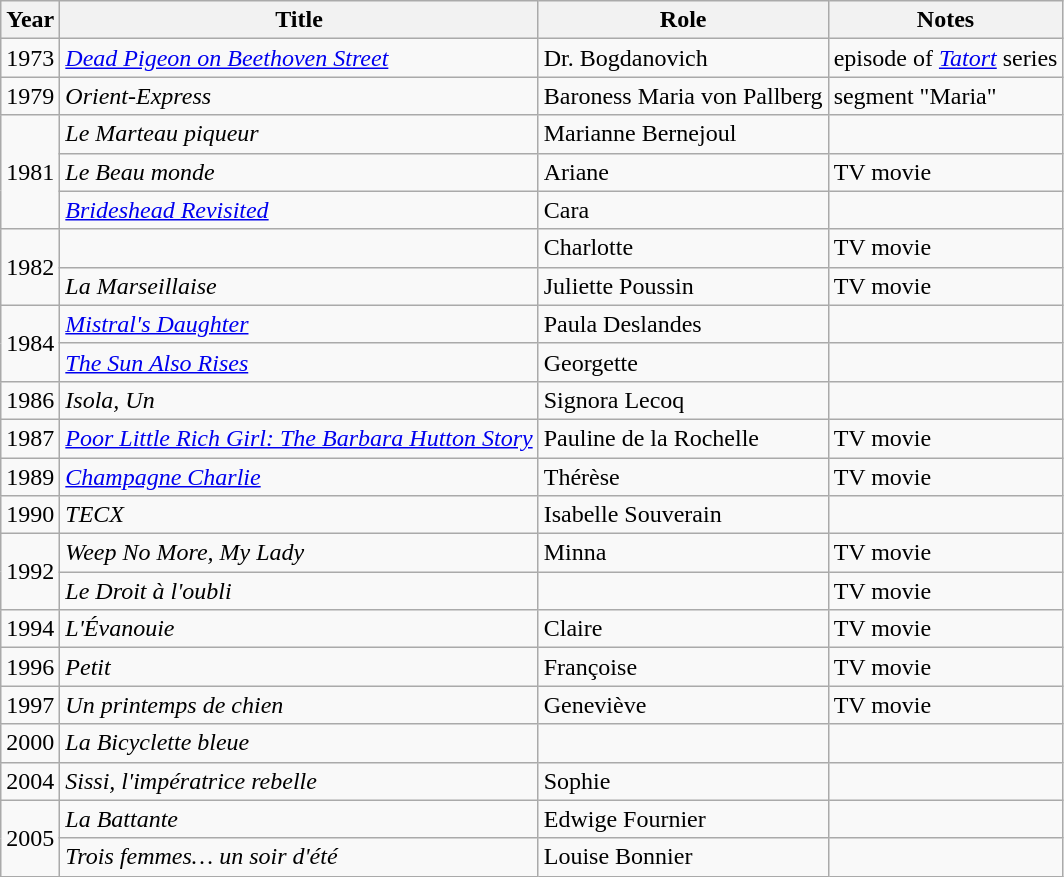<table class="wikitable sortable">
<tr>
<th>Year</th>
<th>Title</th>
<th>Role</th>
<th class="unsortable">Notes</th>
</tr>
<tr>
<td>1973</td>
<td><em><a href='#'>Dead Pigeon on Beethoven Street</a></em></td>
<td>Dr. Bogdanovich</td>
<td>episode of <em><a href='#'>Tatort</a></em> series</td>
</tr>
<tr>
<td>1979</td>
<td><em>Orient-Express</em></td>
<td>Baroness Maria von Pallberg</td>
<td>segment "Maria"</td>
</tr>
<tr>
<td rowspan="3">1981</td>
<td><em>Le Marteau piqueur</em></td>
<td>Marianne Bernejoul</td>
<td></td>
</tr>
<tr>
<td><em>Le Beau monde</em></td>
<td>Ariane</td>
<td>TV movie</td>
</tr>
<tr>
<td><em><a href='#'>Brideshead Revisited</a></em></td>
<td>Cara</td>
<td></td>
</tr>
<tr>
<td rowspan="2">1982</td>
<td><em></em></td>
<td>Charlotte</td>
<td>TV movie</td>
</tr>
<tr>
<td><em>La Marseillaise</em></td>
<td>Juliette Poussin</td>
<td>TV movie</td>
</tr>
<tr>
<td rowspan="2">1984</td>
<td><em><a href='#'>Mistral's Daughter</a></em></td>
<td>Paula Deslandes</td>
<td></td>
</tr>
<tr>
<td><em><a href='#'>The Sun Also Rises</a></em></td>
<td>Georgette</td>
<td></td>
</tr>
<tr>
<td>1986</td>
<td><em>Isola, Un</em></td>
<td>Signora Lecoq</td>
<td></td>
</tr>
<tr>
<td>1987</td>
<td><em><a href='#'>Poor Little Rich Girl: The Barbara Hutton Story</a></em></td>
<td>Pauline de la Rochelle</td>
<td>TV movie</td>
</tr>
<tr>
<td>1989</td>
<td><em><a href='#'>Champagne Charlie</a></em></td>
<td>Thérèse</td>
<td>TV movie</td>
</tr>
<tr>
<td>1990</td>
<td><em>TECX</em></td>
<td>Isabelle Souverain</td>
<td></td>
</tr>
<tr>
<td rowspan="2">1992</td>
<td><em>Weep No More, My Lady</em></td>
<td>Minna</td>
<td>TV movie</td>
</tr>
<tr>
<td><em>Le Droit à l'oubli</em></td>
<td></td>
<td>TV movie</td>
</tr>
<tr>
<td>1994</td>
<td><em>L'Évanouie</em></td>
<td>Claire</td>
<td>TV movie</td>
</tr>
<tr>
<td>1996</td>
<td><em>Petit</em></td>
<td>Françoise</td>
<td>TV movie</td>
</tr>
<tr>
<td>1997</td>
<td><em>Un printemps de chien</em></td>
<td>Geneviève</td>
<td>TV movie</td>
</tr>
<tr>
<td>2000</td>
<td><em>La Bicyclette bleue</em></td>
<td></td>
<td></td>
</tr>
<tr>
<td>2004</td>
<td><em>Sissi, l'impératrice rebelle</em></td>
<td>Sophie</td>
<td></td>
</tr>
<tr>
<td rowspan="2">2005</td>
<td><em>La Battante</em></td>
<td>Edwige Fournier</td>
<td></td>
</tr>
<tr>
<td><em>Trois femmes… un soir d'été</em></td>
<td>Louise Bonnier</td>
<td></td>
</tr>
</table>
